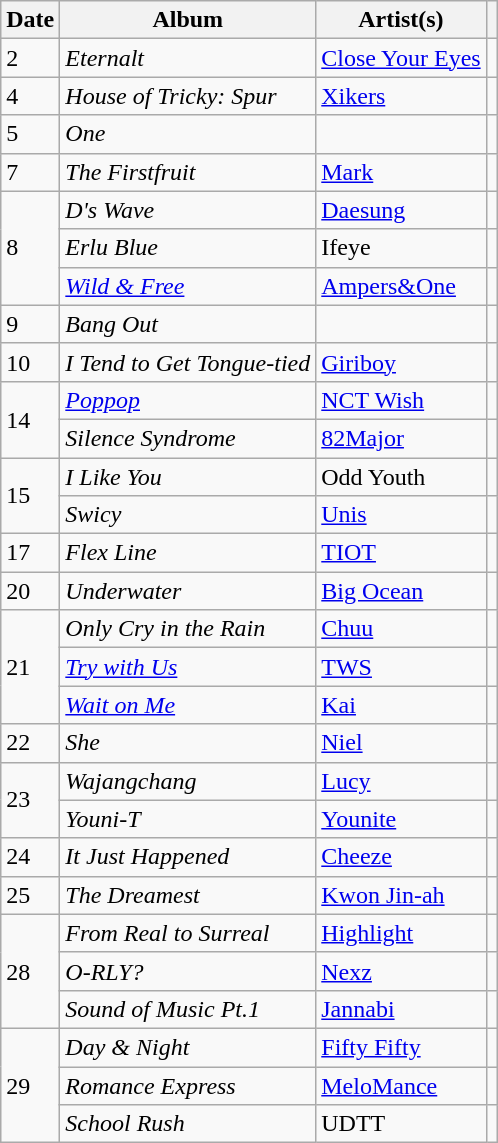<table class="wikitable">
<tr>
<th>Date</th>
<th>Album</th>
<th>Artist(s)</th>
<th></th>
</tr>
<tr>
<td>2</td>
<td><em>Eternalt</em></td>
<td><a href='#'>Close Your Eyes</a></td>
<td style="text-align:center"></td>
</tr>
<tr>
<td>4</td>
<td><em>House of Tricky: Spur</em></td>
<td><a href='#'>Xikers</a></td>
<td style="text-align:center"></td>
</tr>
<tr>
<td>5</td>
<td><em>One</em></td>
<td></td>
<td style="text-align:center"></td>
</tr>
<tr>
<td>7</td>
<td><em>The Firstfruit</em></td>
<td><a href='#'>Mark</a></td>
<td style="text-align:center"></td>
</tr>
<tr>
<td rowspan="3">8</td>
<td><em>D's Wave</em></td>
<td><a href='#'>Daesung</a></td>
<td style="text-align:center"></td>
</tr>
<tr>
<td><em>Erlu Blue</em></td>
<td>Ifeye</td>
<td style="text-align:center"></td>
</tr>
<tr>
<td><em><a href='#'>Wild & Free</a></em></td>
<td><a href='#'>Ampers&One</a></td>
<td style="text-align:center"></td>
</tr>
<tr>
<td>9</td>
<td><em>Bang Out</em></td>
<td></td>
<td style="text-align:center"></td>
</tr>
<tr>
<td>10</td>
<td><em>I Tend to Get Tongue-tied</em></td>
<td><a href='#'>Giriboy</a></td>
<td style="text-align:center"></td>
</tr>
<tr>
<td rowspan="2">14</td>
<td><em><a href='#'>Poppop</a></em></td>
<td><a href='#'>NCT Wish</a></td>
<td style="text-align:center"></td>
</tr>
<tr>
<td><em>Silence Syndrome</em></td>
<td><a href='#'>82Major</a></td>
<td style="text-align:center"></td>
</tr>
<tr>
<td rowspan="2">15</td>
<td><em>I Like You</em></td>
<td>Odd Youth</td>
<td style="text-align:center"></td>
</tr>
<tr>
<td><em>Swicy</em></td>
<td><a href='#'>Unis</a></td>
<td style="text-align:center"></td>
</tr>
<tr>
<td>17</td>
<td><em>Flex Line</em></td>
<td><a href='#'>TIOT</a></td>
<td style="text-align:center"></td>
</tr>
<tr>
<td>20</td>
<td><em>Underwater</em></td>
<td><a href='#'>Big Ocean</a></td>
<td style="text-align:center"></td>
</tr>
<tr>
<td rowspan="3">21</td>
<td><em>Only Cry in the Rain</em></td>
<td><a href='#'>Chuu</a></td>
<td style="text-align:center"></td>
</tr>
<tr>
<td><em><a href='#'>Try with Us</a></em></td>
<td><a href='#'>TWS</a></td>
<td style="text-align:center"></td>
</tr>
<tr>
<td><em><a href='#'>Wait on Me</a></em></td>
<td><a href='#'>Kai</a></td>
<td style="text-align:center"></td>
</tr>
<tr>
<td>22</td>
<td><em>She</em></td>
<td><a href='#'>Niel</a></td>
<td style="text-align:center"></td>
</tr>
<tr>
<td rowspan="2">23</td>
<td><em>Wajangchang</em></td>
<td><a href='#'>Lucy</a></td>
<td style="text-align:center"></td>
</tr>
<tr>
<td><em>Youni-T</em></td>
<td><a href='#'>Younite</a></td>
<td style="text-align:center"></td>
</tr>
<tr>
<td>24</td>
<td><em>It Just Happened</em></td>
<td><a href='#'>Cheeze</a></td>
<td style="text-align:center"></td>
</tr>
<tr>
<td>25</td>
<td><em>The Dreamest</em></td>
<td><a href='#'>Kwon Jin-ah</a></td>
<td style="text-align:center"></td>
</tr>
<tr>
<td rowspan="3">28</td>
<td><em>From Real to Surreal</em></td>
<td><a href='#'>Highlight</a></td>
<td style="text-align:center"></td>
</tr>
<tr>
<td><em>O-RLY?</em></td>
<td><a href='#'>Nexz</a></td>
<td style="text-align:center"></td>
</tr>
<tr>
<td><em>Sound of Music Pt.1</em></td>
<td><a href='#'>Jannabi</a></td>
<td style="text-align:center"></td>
</tr>
<tr>
<td rowspan="3">29</td>
<td><em>Day & Night</em></td>
<td><a href='#'>Fifty Fifty</a></td>
<td style="text-align:center"></td>
</tr>
<tr>
<td><em>Romance Express</em></td>
<td><a href='#'>MeloMance</a></td>
<td style="text-align:center"></td>
</tr>
<tr>
<td><em>School Rush</em></td>
<td>UDTT</td>
<td style="text-align:center"></td>
</tr>
</table>
